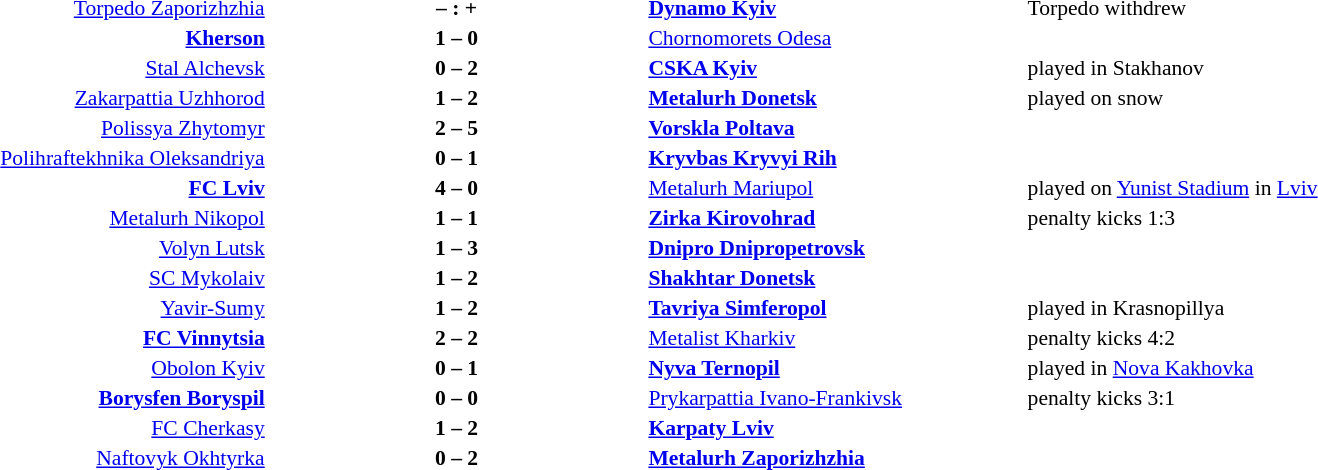<table width=100% cellspacing=1>
<tr>
<th width=20%></th>
<th width=20%></th>
<th width=20%></th>
<th></th>
</tr>
<tr style=font-size:90%>
<td align=right><a href='#'>Torpedo Zaporizhzhia</a></td>
<td align=center><strong>– : +</strong></td>
<td><strong><a href='#'>Dynamo Kyiv</a></strong></td>
<td>Torpedo withdrew</td>
</tr>
<tr style=font-size:90%>
<td align=right><strong><a href='#'>Kherson</a></strong></td>
<td align=center><strong>1 – 0</strong></td>
<td><a href='#'>Chornomorets Odesa</a></td>
<td></td>
</tr>
<tr style=font-size:90%>
<td align=right><a href='#'>Stal Alchevsk</a></td>
<td align=center><strong>0 – 2</strong></td>
<td><strong><a href='#'>CSKA Kyiv</a></strong></td>
<td>played in Stakhanov</td>
</tr>
<tr style=font-size:90%>
<td align=right><a href='#'>Zakarpattia Uzhhorod</a></td>
<td align=center><strong>1 – 2</strong></td>
<td><strong><a href='#'>Metalurh Donetsk</a></strong></td>
<td>played on snow</td>
</tr>
<tr style=font-size:90%>
<td align=right><a href='#'>Polissya Zhytomyr</a></td>
<td align=center><strong>2 – 5</strong></td>
<td><strong><a href='#'>Vorskla Poltava</a></strong></td>
<td></td>
</tr>
<tr style=font-size:90%>
<td align=right><a href='#'>Polihraftekhnika Oleksandriya</a></td>
<td align=center><strong>0 – 1</strong></td>
<td><strong><a href='#'>Kryvbas Kryvyi Rih</a></strong></td>
<td></td>
</tr>
<tr style=font-size:90%>
<td align=right><strong><a href='#'>FC Lviv</a></strong></td>
<td align=center><strong>4 – 0</strong></td>
<td><a href='#'>Metalurh Mariupol</a></td>
<td>played on <a href='#'>Yunist Stadium</a> in <a href='#'>Lviv</a></td>
</tr>
<tr style=font-size:90%>
<td align=right><a href='#'>Metalurh Nikopol</a></td>
<td align=center><strong>1 – 1</strong></td>
<td><strong><a href='#'>Zirka Kirovohrad</a></strong></td>
<td>penalty kicks 1:3</td>
</tr>
<tr style=font-size:90%>
<td align=right><a href='#'>Volyn Lutsk</a></td>
<td align=center><strong>1 – 3</strong></td>
<td><strong><a href='#'>Dnipro Dnipropetrovsk</a></strong></td>
<td></td>
</tr>
<tr style=font-size:90%>
<td align=right><a href='#'>SC Mykolaiv</a></td>
<td align=center><strong>1 – 2</strong></td>
<td><strong><a href='#'>Shakhtar Donetsk</a></strong></td>
<td></td>
</tr>
<tr style=font-size:90%>
<td align=right><a href='#'>Yavir-Sumy</a></td>
<td align=center><strong>1 – 2</strong></td>
<td><strong><a href='#'>Tavriya Simferopol</a></strong></td>
<td>played in Krasnopillya</td>
</tr>
<tr style=font-size:90%>
<td align=right><strong><a href='#'>FC Vinnytsia</a></strong></td>
<td align=center><strong>2 – 2</strong></td>
<td><a href='#'>Metalist Kharkiv</a></td>
<td>penalty kicks 4:2</td>
</tr>
<tr style=font-size:90%>
<td align=right><a href='#'>Obolon Kyiv</a></td>
<td align=center><strong>0 – 1</strong></td>
<td><strong><a href='#'>Nyva Ternopil</a></strong></td>
<td>played in <a href='#'>Nova Kakhovka</a></td>
</tr>
<tr style=font-size:90%>
<td align=right><strong><a href='#'>Borysfen Boryspil</a></strong></td>
<td align=center><strong>0 – 0</strong></td>
<td><a href='#'>Prykarpattia Ivano-Frankivsk</a></td>
<td>penalty kicks 3:1</td>
</tr>
<tr style=font-size:90%>
<td align=right><a href='#'>FC Cherkasy</a></td>
<td align=center><strong>1 – 2</strong></td>
<td><strong><a href='#'>Karpaty Lviv</a></strong></td>
<td></td>
</tr>
<tr style=font-size:90%>
<td align=right><a href='#'>Naftovyk Okhtyrka</a></td>
<td align=center><strong>0 – 2</strong></td>
<td><strong><a href='#'>Metalurh Zaporizhzhia</a></strong></td>
<td></td>
</tr>
</table>
